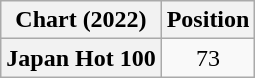<table class="wikitable plainrowheaders" style="text-align:center">
<tr>
<th>Chart (2022)</th>
<th>Position</th>
</tr>
<tr>
<th scope="row">Japan Hot 100</th>
<td>73</td>
</tr>
</table>
